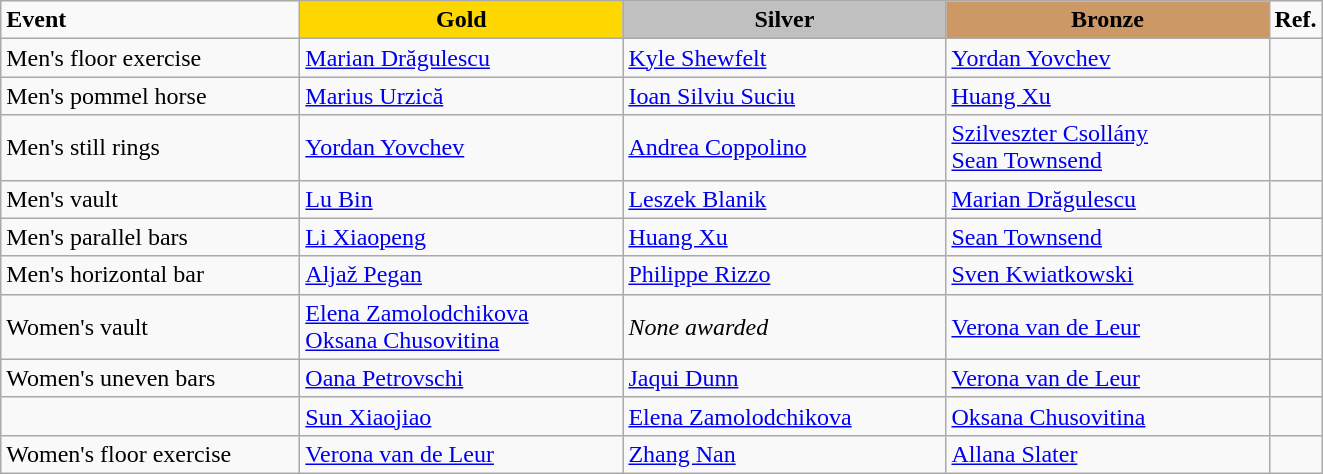<table class="wikitable">
<tr>
<td style="width:12em;"><strong>Event</strong></td>
<td style="text-align:center; background:gold; width:13em;"><strong>Gold</strong></td>
<td style="text-align:center; background:silver; width:13em;"><strong>Silver</strong></td>
<td style="text-align:center; background:#c96; width:13em;"><strong>Bronze</strong></td>
<td style="width:1em;"><strong>Ref.</strong></td>
</tr>
<tr>
<td>Men's floor exercise</td>
<td> <a href='#'>Marian Drăgulescu</a></td>
<td> <a href='#'>Kyle Shewfelt</a></td>
<td> <a href='#'>Yordan Yovchev</a></td>
<td></td>
</tr>
<tr>
<td>Men's pommel horse</td>
<td> <a href='#'>Marius Urzică</a></td>
<td> <a href='#'>Ioan Silviu Suciu</a></td>
<td> <a href='#'>Huang Xu</a></td>
<td></td>
</tr>
<tr>
<td>Men's still rings</td>
<td> <a href='#'>Yordan Yovchev</a></td>
<td> <a href='#'>Andrea Coppolino</a></td>
<td> <a href='#'>Szilveszter Csollány</a><br> <a href='#'>Sean Townsend</a></td>
<td></td>
</tr>
<tr>
<td>Men's vault</td>
<td> <a href='#'>Lu Bin</a></td>
<td> <a href='#'>Leszek Blanik</a></td>
<td> <a href='#'>Marian Drăgulescu</a></td>
<td></td>
</tr>
<tr>
<td>Men's parallel bars</td>
<td> <a href='#'>Li Xiaopeng</a></td>
<td> <a href='#'>Huang Xu</a></td>
<td> <a href='#'>Sean Townsend</a></td>
<td></td>
</tr>
<tr>
<td>Men's horizontal bar</td>
<td> <a href='#'>Aljaž Pegan</a></td>
<td> <a href='#'>Philippe Rizzo</a></td>
<td> <a href='#'>Sven Kwiatkowski</a></td>
<td></td>
</tr>
<tr>
<td>Women's vault</td>
<td> <a href='#'>Elena Zamolodchikova</a> <br>  <a href='#'>Oksana Chusovitina</a></td>
<td><em>None awarded</em></td>
<td> <a href='#'>Verona van de Leur</a></td>
<td></td>
</tr>
<tr>
<td>Women's uneven bars</td>
<td> <a href='#'>Oana Petrovschi</a></td>
<td> <a href='#'>Jaqui Dunn</a></td>
<td> <a href='#'>Verona van de Leur</a></td>
<td></td>
</tr>
<tr>
<td></td>
<td> <a href='#'>Sun Xiaojiao</a></td>
<td> <a href='#'>Elena Zamolodchikova</a></td>
<td> <a href='#'>Oksana Chusovitina</a></td>
<td></td>
</tr>
<tr>
<td>Women's floor exercise</td>
<td> <a href='#'>Verona van de Leur</a></td>
<td> <a href='#'>Zhang Nan</a></td>
<td> <a href='#'>Allana Slater</a></td>
<td></td>
</tr>
</table>
